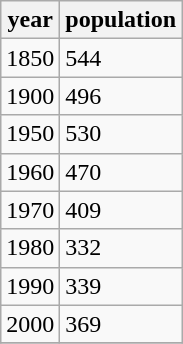<table class="wikitable">
<tr>
<th>year</th>
<th>population</th>
</tr>
<tr>
<td>1850</td>
<td>544</td>
</tr>
<tr>
<td>1900</td>
<td>496</td>
</tr>
<tr>
<td>1950</td>
<td>530</td>
</tr>
<tr>
<td>1960</td>
<td>470</td>
</tr>
<tr>
<td>1970</td>
<td>409</td>
</tr>
<tr>
<td>1980</td>
<td>332</td>
</tr>
<tr>
<td>1990</td>
<td>339</td>
</tr>
<tr>
<td>2000</td>
<td>369</td>
</tr>
<tr>
</tr>
</table>
